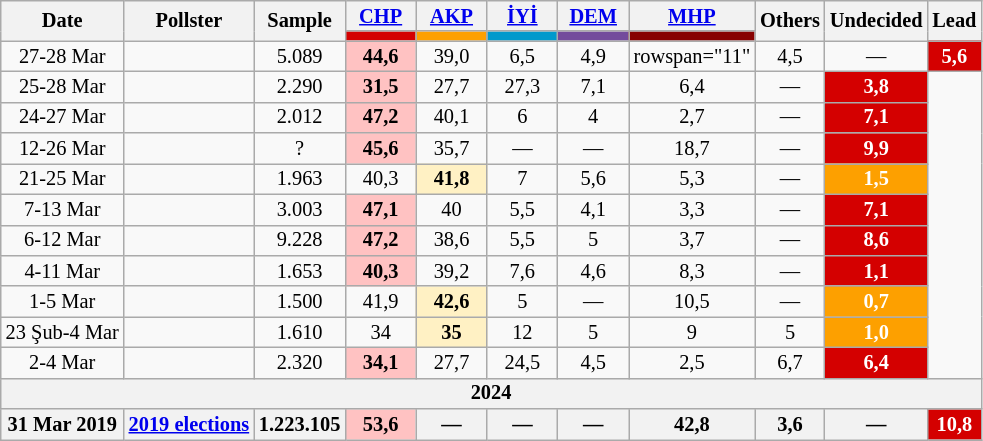<table class="wikitable mw-collapsible" style="text-align:center; font-size:85%; line-height:14px;">
<tr>
<th rowspan="2">Date</th>
<th rowspan="2">Pollster</th>
<th rowspan="2">Sample</th>
<th style="width:3em;"><a href='#'>CHP</a></th>
<th style="width:3em;"><a href='#'>AKP</a></th>
<th style="width:3em;"><a href='#'>İYİ</a></th>
<th style="width:3em;"><a href='#'>DEM</a></th>
<th style="width:3em;"><a href='#'>MHP</a></th>
<th rowspan="2">Others</th>
<th rowspan="2">Undecided</th>
<th rowspan="2">Lead</th>
</tr>
<tr>
<th style="background:#d40000;"></th>
<th style="background:#fda000;"></th>
<th style="background:#0099cc;"></th>
<th style="background:#734B9C;"></th>
<th style="background:#870000;"></th>
</tr>
<tr>
<td>27-28 Mar</td>
<td></td>
<td>5.089</td>
<td style="background:#FFC2C2"><strong>44,6</strong></td>
<td>39,0</td>
<td>6,5</td>
<td>4,9</td>
<td>rowspan="11" </td>
<td>4,5</td>
<td>—</td>
<th style="background:#d40000; color:white;">5,6</th>
</tr>
<tr>
<td>25-28 Mar</td>
<td></td>
<td>2.290</td>
<td style="background:#FFC2C2"><strong>31,5</strong></td>
<td>27,7</td>
<td>27,3</td>
<td>7,1</td>
<td>6,4</td>
<td>—</td>
<th style="background:#d40000; color:white;">3,8</th>
</tr>
<tr>
<td>24-27 Mar</td>
<td></td>
<td>2.012</td>
<th style="background:#FFC2C2">47,2</th>
<td>40,1</td>
<td>6</td>
<td>4</td>
<td>2,7</td>
<td>—</td>
<th style="background:#d40000; color:white;">7,1</th>
</tr>
<tr>
<td>12-26 Mar</td>
<td></td>
<td>?</td>
<td style="background:#FFC2C2"><strong>45,6</strong></td>
<td>35,7</td>
<td>—</td>
<td>—</td>
<td>18,7</td>
<td>—</td>
<th style="background:#d40000; color:white;">9,9</th>
</tr>
<tr>
<td>21-25 Mar</td>
<td></td>
<td>1.963</td>
<td>40,3</td>
<td style="background:#FFF1C4"><strong>41,8</strong></td>
<td>7</td>
<td>5,6</td>
<td>5,3</td>
<td>—</td>
<th style="background:#fda000; color:white;">1,5</th>
</tr>
<tr>
<td>7-13 Mar</td>
<td></td>
<td>3.003</td>
<th style="background:#FFC2C2"><strong>47,1</strong></th>
<td>40</td>
<td>5,5</td>
<td>4,1</td>
<td>3,3</td>
<td>—</td>
<th style="background:#d40000; color:white;">7,1</th>
</tr>
<tr>
<td>6-12 Mar</td>
<td></td>
<td>9.228</td>
<th style="background:#FFC2C2"><strong>47,2</strong></th>
<td>38,6</td>
<td>5,5</td>
<td>5</td>
<td>3,7</td>
<td>—</td>
<th style="background:#d40000; color:white;">8,6</th>
</tr>
<tr>
<td>4-11 Mar</td>
<td></td>
<td>1.653</td>
<td style="background:#FFC2C2"><strong>40,3</strong></td>
<td>39,2</td>
<td>7,6</td>
<td>4,6</td>
<td>8,3</td>
<td>—</td>
<th style="background:#d40000; color:white;">1,1</th>
</tr>
<tr>
<td>1-5 Mar</td>
<td></td>
<td>1.500</td>
<td>41,9</td>
<td style="background:#FFF1C4"><strong>42,6</strong></td>
<td>5</td>
<td>—</td>
<td>10,5</td>
<td>—</td>
<th style="background:#fda000; color:white;">0,7</th>
</tr>
<tr>
<td>23 Şub-4 Mar</td>
<td></td>
<td>1.610</td>
<td>34</td>
<td style="background:#FFF1C4"><strong>35</strong></td>
<td>12</td>
<td>5</td>
<td>9</td>
<td>5</td>
<th style="background:#fda000; color:white;">1,0</th>
</tr>
<tr>
<td>2-4 Mar</td>
<td></td>
<td>2.320</td>
<th style="background:#FFC2C2"><strong>34,1</strong></th>
<td>27,7</td>
<td>24,5</td>
<td>4,5</td>
<td>2,5</td>
<td>6,7</td>
<th style="background:#d40000; color:white;">6,4</th>
</tr>
<tr>
<th colspan="11">2024</th>
</tr>
<tr>
<th>31 Mar 2019</th>
<th><a href='#'>2019 elections</a></th>
<th>1.223.105</th>
<th style="background:#FFC2C2"><strong>53,6</strong></th>
<th>—</th>
<th>—</th>
<th>—</th>
<th>42,8</th>
<th>3,6</th>
<th>—</th>
<th style="background:#d40000; color:white;">10,8</th>
</tr>
</table>
